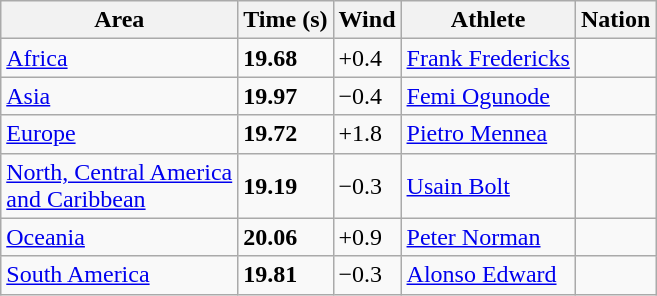<table class="wikitable">
<tr>
<th>Area</th>
<th>Time (s)</th>
<th>Wind</th>
<th>Athlete</th>
<th>Nation</th>
</tr>
<tr>
<td><a href='#'>Africa</a> </td>
<td><strong>19.68</strong></td>
<td>+0.4</td>
<td align=left><a href='#'>Frank Fredericks</a></td>
<td></td>
</tr>
<tr>
<td><a href='#'>Asia</a> </td>
<td><strong>19.97</strong></td>
<td>−0.4</td>
<td align=left><a href='#'>Femi Ogunode</a></td>
<td></td>
</tr>
<tr>
<td><a href='#'>Europe</a> </td>
<td><strong>19.72</strong></td>
<td>+1.8</td>
<td align=left><a href='#'>Pietro Mennea</a></td>
<td></td>
</tr>
<tr>
<td><a href='#'>North, Central America<br> and Caribbean</a> </td>
<td><strong>19.19</strong> </td>
<td>−0.3</td>
<td align=left><a href='#'>Usain Bolt</a></td>
<td></td>
</tr>
<tr>
<td><a href='#'>Oceania</a> </td>
<td><strong>20.06</strong></td>
<td>+0.9</td>
<td align=left><a href='#'>Peter Norman</a></td>
<td></td>
</tr>
<tr>
<td><a href='#'>South America</a> </td>
<td><strong>19.81</strong></td>
<td>−0.3</td>
<td align=left><a href='#'>Alonso Edward</a></td>
<td></td>
</tr>
</table>
